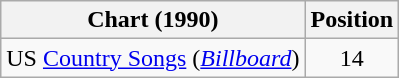<table class="wikitable sortable">
<tr>
<th scope="col">Chart (1990)</th>
<th scope="col">Position</th>
</tr>
<tr>
<td>US <a href='#'>Country Songs</a> (<em><a href='#'>Billboard</a></em>)</td>
<td align="center">14</td>
</tr>
</table>
